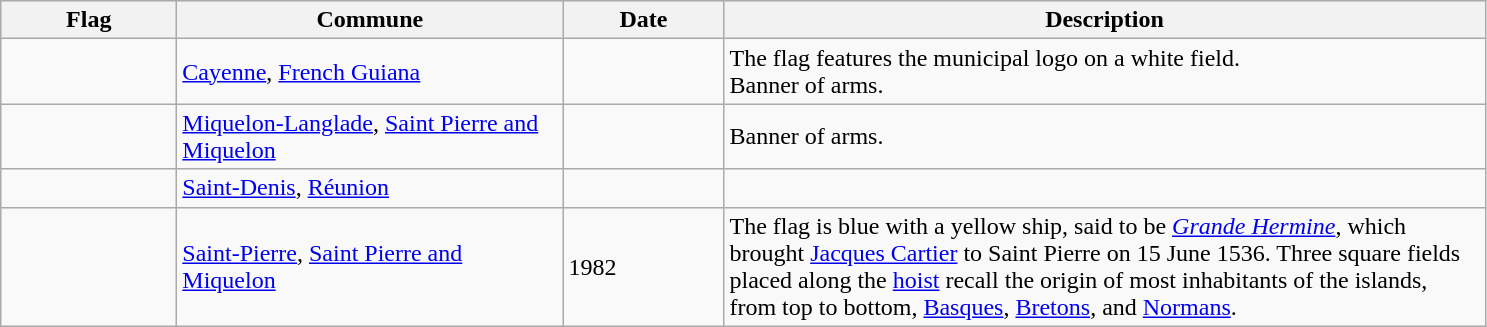<table class="wikitable">
<tr style="background:#efefef;">
<th style="width:110px;">Flag</th>
<th style="width:250px;">Commune</th>
<th style="width:100px;">Date</th>
<th style="width:500px;">Description</th>
</tr>
<tr>
<td></td>
<td><a href='#'>Cayenne</a>, <a href='#'>French Guiana</a></td>
<td></td>
<td>The flag features the municipal logo on a white field.<br>Banner of arms.</td>
</tr>
<tr>
<td></td>
<td><a href='#'>Miquelon-Langlade</a>, <a href='#'>Saint Pierre and Miquelon</a></td>
<td></td>
<td>Banner of arms.</td>
</tr>
<tr>
<td></td>
<td><a href='#'>Saint-Denis</a>, <a href='#'>Réunion</a></td>
<td></td>
<td></td>
</tr>
<tr>
<td></td>
<td><a href='#'>Saint-Pierre</a>, <a href='#'>Saint Pierre and Miquelon</a></td>
<td>1982</td>
<td>The flag is blue with a yellow ship, said to be <em><a href='#'>Grande Hermine</a></em>, which brought <a href='#'>Jacques Cartier</a> to Saint Pierre on 15 June 1536. Three square fields placed along the <a href='#'>hoist</a> recall the origin of most inhabitants of the islands, from top to bottom, <a href='#'>Basques</a>, <a href='#'>Bretons</a>, and <a href='#'>Normans</a>.</td>
</tr>
</table>
